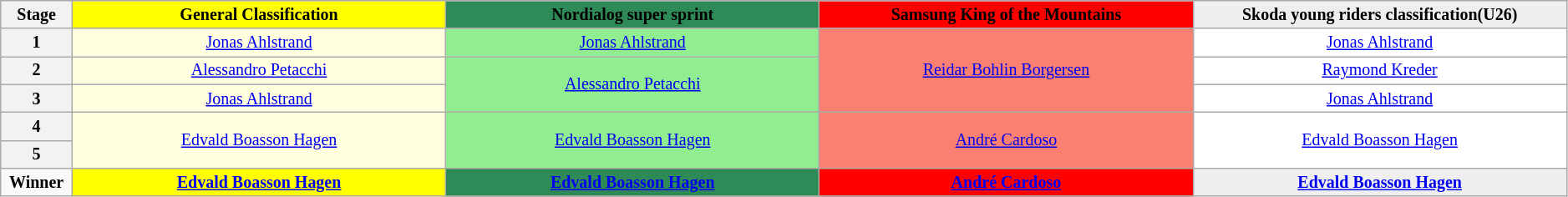<table class="wikitable" style="text-align: center; font-size:smaller;">
<tr style="background-color: #efefef;">
<th width="1%">Stage</th>
<td bgcolor="#ffff00" width="15%"><strong>General Classification</strong></td>
<td bgcolor="#2E8B57" width="15%"><strong>Nordialog super sprint</strong></td>
<td bgcolor="#ff0000" width="15%"><strong>Samsung King of the Mountains</strong></td>
<td bgcolor="#EFEFEF" width="15%"><strong>Skoda young riders classification(U26)</strong></td>
</tr>
<tr>
<th>1</th>
<td bgcolor="lightyellow"><a href='#'>Jonas Ahlstrand</a></td>
<td bgcolor="lightgreen"><a href='#'>Jonas Ahlstrand</a></td>
<td bgcolor="salmon" rowspan="3"><a href='#'>Reidar Bohlin Borgersen</a></td>
<td bgcolor="white"><a href='#'>Jonas Ahlstrand</a></td>
</tr>
<tr>
<th>2</th>
<td bgcolor="lightyellow"><a href='#'>Alessandro Petacchi</a></td>
<td bgcolor="lightgreen"  rowspan="2"><a href='#'>Alessandro Petacchi</a></td>
<td bgcolor="white"><a href='#'>Raymond Kreder</a></td>
</tr>
<tr>
<th>3</th>
<td bgcolor="lightyellow"><a href='#'>Jonas Ahlstrand</a></td>
<td bgcolor="white"><a href='#'>Jonas Ahlstrand</a></td>
</tr>
<tr>
<th>4</th>
<td bgcolor="lightyellow" rowspan="2"><a href='#'>Edvald Boasson Hagen</a></td>
<td bgcolor="lightgreen"  rowspan="2"><a href='#'>Edvald Boasson Hagen</a></td>
<td bgcolor="salmon" rowspan="2"><a href='#'>André Cardoso</a></td>
<td bgcolor="white" rowspan="2"><a href='#'>Edvald Boasson Hagen</a></td>
</tr>
<tr>
<th>5</th>
</tr>
<tr>
<td><strong>Winner</strong></td>
<th style="background:#ffff00"><a href='#'>Edvald Boasson Hagen</a></th>
<th style="background:#2E8B57"><a href='#'>Edvald Boasson Hagen</a></th>
<th style="background:#ff0000"><a href='#'>André Cardoso</a></th>
<th style="background:#EFEFEF"><a href='#'>Edvald Boasson Hagen</a></th>
</tr>
</table>
